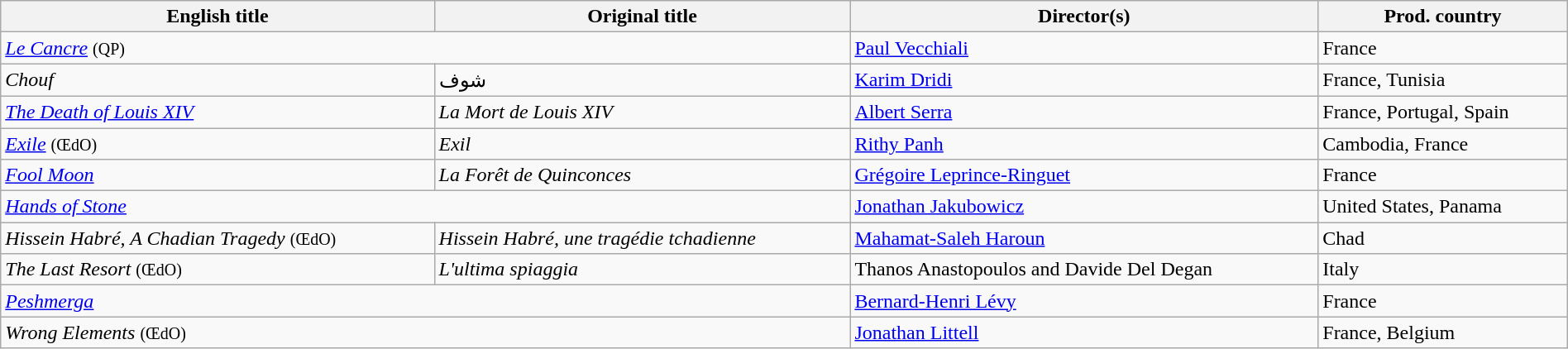<table class="wikitable" style="width:100%; margin-bottom:2px" cellpadding="5">
<tr>
<th scope="col">English title</th>
<th scope="col">Original title</th>
<th scope="col">Director(s)</th>
<th scope="col">Prod. country</th>
</tr>
<tr>
<td colspan="2" data-sort-value="Cancre"><em><a href='#'>Le Cancre</a></em> <small>(QP)</small></td>
<td data-sort-value="Vecchiali"><a href='#'>Paul Vecchiali</a></td>
<td>France</td>
</tr>
<tr>
<td><em>Chouf</em></td>
<td data-sort-value="Chouf">شوف</td>
<td data-sort-value="Dridi"><a href='#'>Karim Dridi</a></td>
<td>France, Tunisia</td>
</tr>
<tr>
<td data-sort-value="Death"><em><a href='#'>The Death of Louis XIV</a></em></td>
<td data-sort-value="Mort"><em>La Mort de Louis XIV</em></td>
<td data-sort-value="Serra"><a href='#'>Albert Serra</a></td>
<td>France, Portugal, Spain</td>
</tr>
<tr>
<td><em><a href='#'>Exile</a></em> <small>(ŒdO)</small></td>
<td><em>Exil</em></td>
<td data-sort-value="Panh"><a href='#'>Rithy Panh</a></td>
<td>Cambodia, France</td>
</tr>
<tr>
<td><em><a href='#'>Fool Moon</a></em></td>
<td data-sort-value="Foret"><em>La Forêt de Quinconces</em></td>
<td data-sort-value="Leprince"><a href='#'>Grégoire Leprince-Ringuet</a></td>
<td>France</td>
</tr>
<tr>
<td colspan="2"><em><a href='#'>Hands of Stone</a></em></td>
<td data-sort-value="Jakubowicz"><a href='#'>Jonathan Jakubowicz</a></td>
<td>United States, Panama</td>
</tr>
<tr>
<td><em>Hissein Habré, A Chadian Tragedy</em> <small>(ŒdO)</small></td>
<td><em>Hissein Habré, une tragédie tchadienne</em></td>
<td data-sort-value="Haroun"><a href='#'>Mahamat-Saleh Haroun</a></td>
<td>Chad</td>
</tr>
<tr>
<td data-sort-value="Last"><em>The Last Resort</em> <small>(ŒdO)</small></td>
<td data-sort-value="Ultima"><em>L'ultima spiaggia</em></td>
<td data-sort-value="Anastopoulous">Thanos Anastopoulos and Davide Del Degan</td>
<td>Italy</td>
</tr>
<tr>
<td colspan="2"><em><a href='#'>Peshmerga</a></em></td>
<td data-sort-value="Levy"><a href='#'>Bernard-Henri Lévy</a></td>
<td>France</td>
</tr>
<tr>
<td colspan="2"><em>Wrong Elements</em> <small>(ŒdO)</small></td>
<td data-sort-value="Littell"><a href='#'>Jonathan Littell</a></td>
<td>France, Belgium</td>
</tr>
</table>
